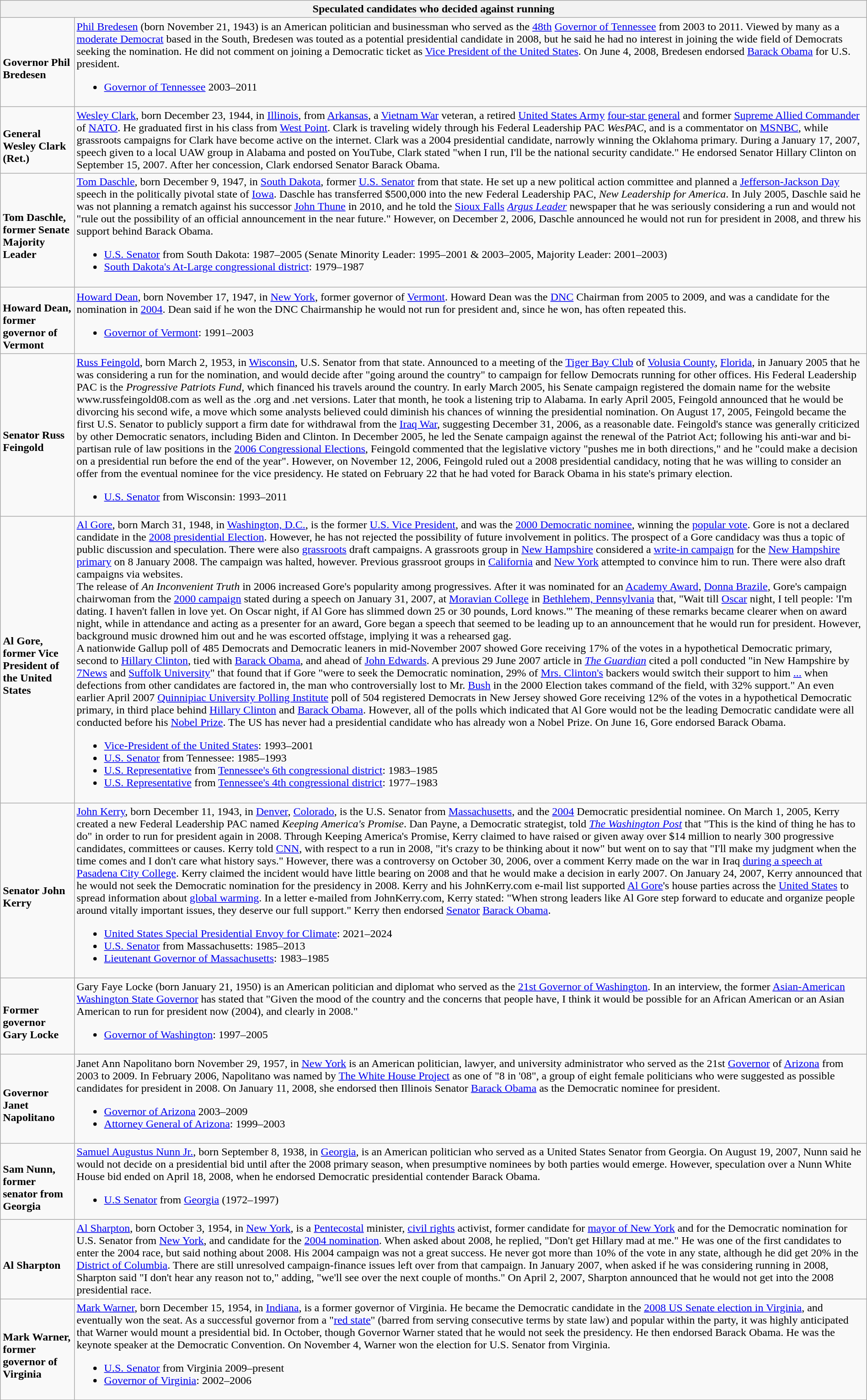<table class="wikitable" style="margin:auto; width:100%;">
<tr>
<th colspan=2>Speculated candidates who decided against running</th>
</tr>
<tr>
<td><br><strong>Governor Phil Bredesen</strong></td>
<td><a href='#'>Phil Bredesen</a> (born November 21, 1943) is an American politician and businessman who served as the <a href='#'>48th</a> <a href='#'>Governor of Tennessee</a> from 2003 to 2011. Viewed by many as a <a href='#'>moderate Democrat</a> based in the South, Bredesen was touted as a potential presidential candidate in 2008, but he said he had no interest in joining the wide field of Democrats seeking the nomination. He did not comment on joining a Democratic ticket as <a href='#'>Vice President of the United States</a>. On June 4, 2008, Bredesen endorsed <a href='#'>Barack Obama</a> for U.S. president.<br><ul><li><a href='#'>Governor of Tennessee</a> 2003–2011</li></ul></td>
</tr>
<tr>
<td><br><strong>General Wesley Clark (Ret.)</strong></td>
<td><a href='#'>Wesley Clark</a>, born December 23, 1944, in <a href='#'>Illinois</a>, from <a href='#'>Arkansas</a>, a <a href='#'>Vietnam War</a> veteran, a retired <a href='#'>United States Army</a> <a href='#'>four-star general</a> and former <a href='#'>Supreme Allied Commander</a> of <a href='#'>NATO</a>. He graduated first in his class from <a href='#'>West Point</a>. Clark is traveling widely through his Federal Leadership PAC <em>WesPAC</em>, and is a commentator on <a href='#'>MSNBC</a>, while grassroots campaigns for Clark have become active on the internet. Clark was a 2004 presidential candidate, narrowly winning the Oklahoma primary. During a January 17, 2007, speech given to a local UAW group in Alabama and posted on YouTube, Clark stated "when I run, I'll be the national security candidate." He endorsed Senator Hillary Clinton on September 15, 2007. After her concession, Clark endorsed Senator Barack Obama.</td>
</tr>
<tr>
<td><br><strong>Tom Daschle, former Senate Majority Leader</strong></td>
<td><a href='#'>Tom Daschle</a>, born December 9, 1947, in <a href='#'>South Dakota</a>, former <a href='#'>U.S. Senator</a> from that state. He set up a new political action committee and planned a <a href='#'>Jefferson-Jackson Day</a> speech in the politically pivotal state of <a href='#'>Iowa</a>. Daschle has transferred $500,000 into the new Federal Leadership PAC, <em>New Leadership for America</em>. In July 2005, Daschle said he was not planning a rematch against his successor <a href='#'>John Thune</a> in 2010, and he told the <a href='#'>Sioux Falls</a> <em><a href='#'>Argus Leader</a></em> newspaper that he was seriously considering a run and would not "rule out the possibility of an official announcement in the near future." However, on December 2, 2006, Daschle announced he would not run for president in 2008, and threw his support behind Barack Obama.<br><ul><li><a href='#'>U.S. Senator</a> from South Dakota: 1987–2005 (Senate Minority Leader: 1995–2001 & 2003–2005, Majority Leader: 2001–2003)</li><li><a href='#'>South Dakota's At-Large congressional district</a>: 1979–1987</li></ul></td>
</tr>
<tr>
<td><br><strong>Howard Dean, former governor of Vermont</strong></td>
<td><a href='#'>Howard Dean</a>, born November 17, 1947, in <a href='#'>New York</a>, former governor of <a href='#'>Vermont</a>. Howard Dean was the <a href='#'>DNC</a> Chairman from 2005 to 2009, and was a candidate for the nomination in <a href='#'>2004</a>. Dean said if he won the DNC Chairmanship he would not run for president and, since he won, has often repeated this.<br><ul><li><a href='#'>Governor of Vermont</a>: 1991–2003</li></ul></td>
</tr>
<tr>
<td><br><strong>Senator Russ Feingold</strong></td>
<td><a href='#'>Russ Feingold</a>, born March 2, 1953, in <a href='#'>Wisconsin</a>, U.S. Senator from that state. Announced to a meeting of the <a href='#'>Tiger Bay Club</a> of <a href='#'>Volusia County</a>, <a href='#'>Florida</a>, in January 2005 that he was considering a run for the nomination, and would decide after "going around the country" to campaign for fellow Democrats running for other offices. His Federal Leadership PAC is the <em>Progressive Patriots Fund</em>, which financed his travels around the country. In early March 2005, his Senate campaign registered the domain name for the website www.russfeingold08.com as well as the .org and .net versions. Later that month, he took a listening trip to Alabama. In early April 2005, Feingold announced that he would be divorcing his second wife, a move which some analysts believed could diminish his chances of winning the presidential nomination. On August 17, 2005, Feingold became the first U.S. Senator to publicly support a firm date for withdrawal from the <a href='#'>Iraq War</a>, suggesting December 31, 2006, as a reasonable date. Feingold's stance was generally criticized by other Democratic senators, including Biden and Clinton. In December 2005, he led the Senate campaign against the renewal of the Patriot Act; following his anti-war and bi-partisan rule of law positions in the <a href='#'>2006 Congressional Elections</a>, Feingold commented that the legislative victory "pushes me in both directions," and he "could make a decision on a presidential run before the end of the year". However, on November 12, 2006, Feingold ruled out a 2008 presidential candidacy, noting that he was willing to consider an offer from the eventual nominee for the vice presidency. He stated on February 22 that he had voted for Barack Obama in his state's primary election.<br><ul><li><a href='#'>U.S. Senator</a> from Wisconsin: 1993–2011</li></ul></td>
</tr>
<tr>
<td><br><strong>Al Gore, former Vice President of the United States</strong></td>
<td><a href='#'>Al Gore</a>, born March 31, 1948, in <a href='#'>Washington, D.C.</a>, is the former <a href='#'>U.S. Vice President</a>, and was the <a href='#'>2000 Democratic nominee</a>, winning the <a href='#'>popular vote</a>. Gore is not a declared candidate in the <a href='#'>2008 presidential Election</a>. However, he has not rejected the possibility of future involvement in politics. The prospect of a Gore candidacy was thus a topic of public discussion and speculation. There were also <a href='#'>grassroots</a> draft campaigns. A grassroots group in <a href='#'>New Hampshire</a> considered a <a href='#'>write-in campaign</a> for the <a href='#'>New Hampshire primary</a> on 8 January 2008. The campaign was halted, however. Previous grassroot groups in <a href='#'>California</a> and <a href='#'>New York</a> attempted to convince him to run. There were also draft campaigns via websites.<br>The release of <em>An Inconvenient Truth</em> in 2006 increased Gore's popularity among progressives. After it was nominated for an <a href='#'>Academy Award</a>, <a href='#'>Donna Brazile</a>, Gore's campaign chairwoman from the <a href='#'>2000 campaign</a> stated during a speech on January 31, 2007, at <a href='#'>Moravian College</a> in <a href='#'>Bethlehem, Pennsylvania</a> that, "Wait till <a href='#'>Oscar</a> night, I tell people: 'I'm dating. I haven't fallen in love yet. On Oscar night, if Al Gore has slimmed down 25 or 30 pounds, Lord knows.'" The meaning of these remarks became clearer when on award night, while in attendance and acting as a presenter for an award, Gore began a speech that seemed to be leading up to an announcement that he would run for president. However, background music drowned him out and he was escorted offstage, implying it was a rehearsed gag.<br>A nationwide Gallup poll of 485 Democrats and Democratic leaners in mid-November 2007 showed Gore receiving 17% of the votes in a hypothetical Democratic primary, second to <a href='#'>Hillary Clinton</a>, tied with <a href='#'>Barack Obama</a>, and ahead of <a href='#'>John Edwards</a>. A previous 29 June 2007 article in <em><a href='#'>The Guardian</a></em> cited a poll conducted "in New Hampshire by <a href='#'>7News</a> and <a href='#'>Suffolk University</a>" that found that if Gore "were to seek the Democratic nomination, 29% of <a href='#'>Mrs. Clinton's</a> backers would switch their support to him <a href='#'>...</a> when defections from other candidates are factored in, the man who controversially lost to Mr. <a href='#'>Bush</a> in the 2000 Election takes command of the field, with 32% support." An even earlier April 2007 <a href='#'>Quinnipiac University Polling Institute</a> poll of 504 registered Democrats in New Jersey showed Gore receiving 12% of the votes in a hypothetical Democratic primary, in third place behind <a href='#'>Hillary Clinton</a> and <a href='#'>Barack Obama</a>. However, all of the polls which indicated that Al Gore would not be the leading Democratic candidate were all conducted before his <a href='#'>Nobel Prize</a>. The US has never had a presidential candidate who has already won a Nobel Prize. On June 16, Gore endorsed Barack Obama.<ul><li><a href='#'>Vice-President of the United States</a>: 1993–2001</li><li><a href='#'>U.S. Senator</a> from Tennessee: 1985–1993</li><li><a href='#'>U.S. Representative</a> from <a href='#'>Tennessee's 6th congressional district</a>: 1983–1985</li><li><a href='#'>U.S. Representative</a> from <a href='#'>Tennessee's 4th congressional district</a>: 1977–1983</li></ul></td>
</tr>
<tr>
<td><br><strong>Senator John Kerry</strong></td>
<td><a href='#'>John Kerry</a>, born December 11, 1943, in <a href='#'>Denver</a>, <a href='#'>Colorado</a>, is the U.S. Senator from <a href='#'>Massachusetts</a>, and the <a href='#'>2004</a> Democratic presidential nominee. On March 1, 2005, Kerry created a new Federal Leadership PAC named <em>Keeping America's Promise</em>. Dan Payne, a Democratic strategist, told <em><a href='#'>The Washington Post</a></em> that "This is the kind of thing he has to do" in order to run for president again in 2008. Through Keeping America's Promise, Kerry claimed to have raised or given away over $14 million to nearly 300 progressive candidates, committees or causes. Kerry told <a href='#'>CNN</a>, with respect to a run in 2008, "it's crazy to be thinking about it now" but went on to say that "I'll make my judgment when the time comes and I don't care what history says." However, there was a controversy on October 30, 2006, over a comment Kerry made on the war in Iraq <a href='#'>during a speech at Pasadena City College</a>. Kerry claimed the incident would have little bearing on 2008 and that he would make a decision in early 2007. On January 24, 2007, Kerry announced that he would not seek the Democratic nomination for the presidency in 2008. Kerry and his JohnKerry.com e-mail list supported <a href='#'>Al Gore</a>'s house parties across the <a href='#'>United States</a> to spread information about <a href='#'>global warming</a>. In a letter e-mailed from JohnKerry.com, Kerry stated: "When strong leaders like Al Gore step forward to educate and organize people around vitally important issues, they deserve our full support." Kerry then endorsed <a href='#'>Senator</a> <a href='#'>Barack Obama</a>.<br><ul><li><a href='#'>United States Special Presidential Envoy for Climate</a>: 2021–2024</li><li><a href='#'>U.S. Senator</a> from Massachusetts: 1985–2013</li><li><a href='#'>Lieutenant Governor of Massachusetts</a>: 1983–1985</li></ul></td>
</tr>
<tr>
<td><br><strong>Former governor Gary Locke</strong></td>
<td>Gary Faye Locke (born January 21, 1950) is an American politician and diplomat who served as the <a href='#'>21st Governor of Washington</a>. In an interview, the former <a href='#'>Asian-American</a> <a href='#'>Washington State Governor</a> has stated that "Given the mood of the country and the concerns that people have, I think it would be possible for an African American or an Asian American to run for president now (2004), and clearly in 2008."  <br><ul><li><a href='#'>Governor of Washington</a>: 1997–2005</li></ul></td>
</tr>
<tr>
<td><br><strong>Governor Janet Napolitano</strong></td>
<td>Janet Ann Napolitano born November 29, 1957, in <a href='#'>New York</a> is an American politician, lawyer, and university administrator who served as the 21st <a href='#'>Governor</a> of <a href='#'>Arizona</a> from 2003 to 2009. In February 2006, Napolitano was named by <a href='#'>The White House Project</a> as one of "8 in '08", a group of eight female politicians who were suggested as possible candidates for president in 2008. On January 11, 2008, she endorsed then Illinois Senator <a href='#'>Barack Obama</a> as the Democratic nominee for president.<br><ul><li><a href='#'>Governor of Arizona</a> 2003–2009</li><li><a href='#'>Attorney General of Arizona</a>: 1999–2003</li></ul></td>
</tr>
<tr>
<td><br><strong>Sam Nunn, former senator from Georgia</strong></td>
<td><a href='#'>Samuel Augustus Nunn Jr.</a>, born September 8, 1938, in <a href='#'>Georgia</a>, is an American politician who served as a United States Senator from Georgia. On August 19, 2007, Nunn said he would not decide on a presidential bid until after the 2008 primary season, when presumptive nominees by both parties would emerge. However, speculation over a Nunn White House bid ended on April 18, 2008, when he endorsed Democratic presidential contender Barack Obama.<br><ul><li><a href='#'>U.S Senator</a> from <a href='#'>Georgia</a> (1972–1997)</li></ul></td>
</tr>
<tr>
<td><br><strong>Al Sharpton</strong></td>
<td><a href='#'>Al Sharpton</a>, born October 3, 1954, in <a href='#'>New York</a>, is a <a href='#'>Pentecostal</a> minister, <a href='#'>civil rights</a> activist, former candidate for <a href='#'>mayor of New York</a> and for the Democratic nomination for U.S. Senator from <a href='#'>New York</a>, and candidate for the <a href='#'>2004 nomination</a>. When asked about 2008, he replied, "Don't get Hillary mad at me." He was one of the first candidates to enter the 2004 race, but said nothing about 2008. His 2004 campaign was not a great success. He never got more than 10% of the vote in any state, although he did get 20% in the <a href='#'>District of Columbia</a>. There are still unresolved campaign-finance issues left over from that campaign. In January 2007, when asked if he was considering running in 2008, Sharpton said "I don't hear any reason not to," adding, "we'll see over the next couple of months." On April 2, 2007, Sharpton announced that he would not get into the 2008 presidential race.</td>
</tr>
<tr>
<td><br><strong>Mark Warner, former governor of Virginia</strong></td>
<td><a href='#'>Mark Warner</a>, born December 15, 1954, in <a href='#'>Indiana</a>, is a former governor of Virginia. He became the Democratic candidate in the <a href='#'>2008 US Senate election in Virginia</a>, and eventually won the seat. As a successful governor from a "<a href='#'>red state</a>" (barred from serving consecutive terms by state law) and popular within the party, it was highly anticipated that Warner would mount a presidential bid. In October, though Governor Warner stated that he would not seek the presidency. He then endorsed Barack Obama. He was the keynote speaker at the Democratic Convention. On November 4, Warner won the election for U.S. Senator from Virginia.<br><ul><li><a href='#'>U.S. Senator</a> from Virginia 2009–present</li><li><a href='#'>Governor of Virginia</a>: 2002–2006</li></ul></td>
</tr>
</table>
